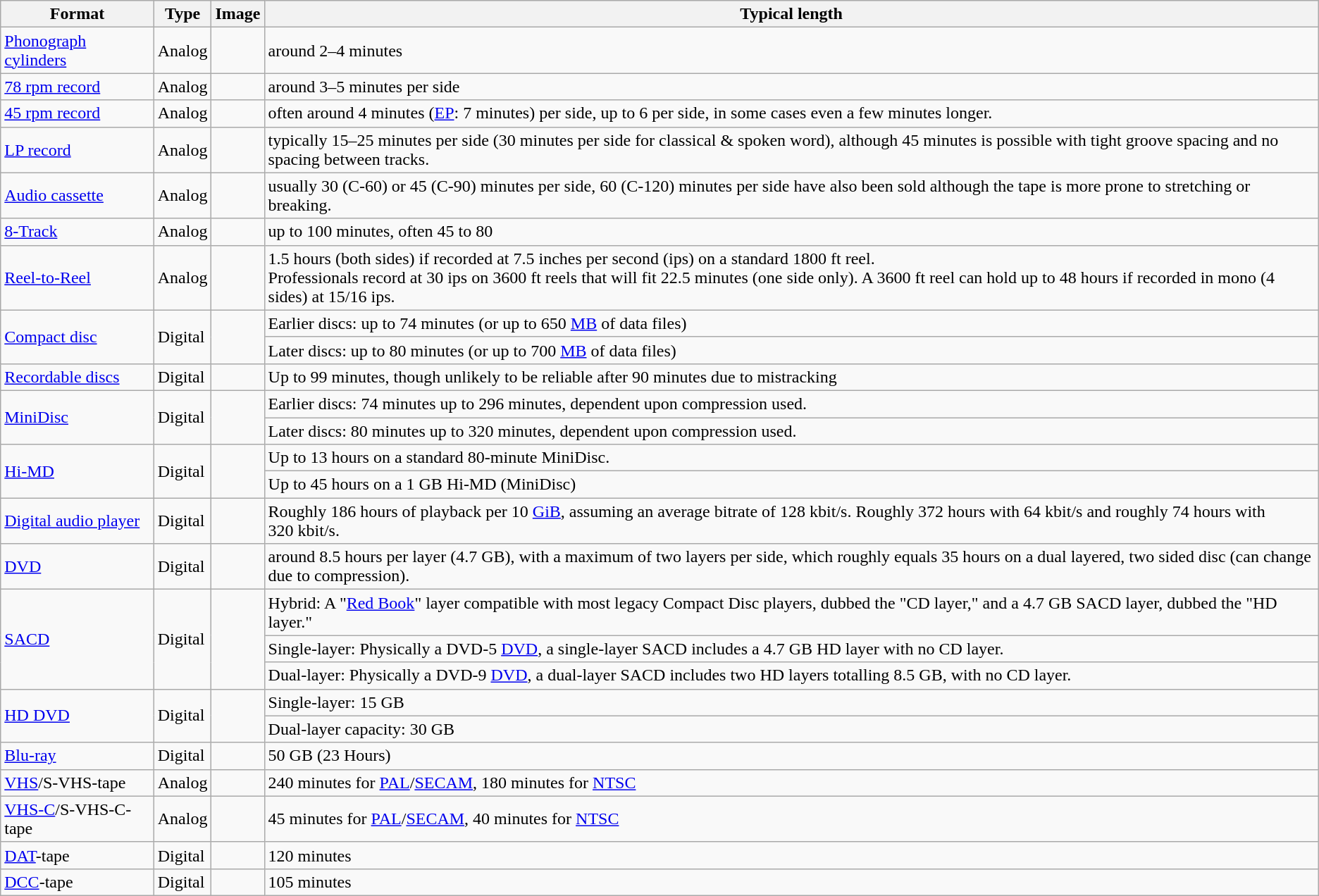<table class="wikitable sortable" border="0">
<tr>
<th>Format</th>
<th>Type</th>
<th>Image</th>
<th>Typical length</th>
</tr>
<tr>
<td><a href='#'>Phonograph cylinders</a></td>
<td>Analog</td>
<td></td>
<td>around 2–4 minutes</td>
</tr>
<tr>
<td><a href='#'>78 rpm record</a></td>
<td>Analog</td>
<td></td>
<td>around 3–5 minutes per side</td>
</tr>
<tr>
<td><a href='#'>45 rpm record</a></td>
<td>Analog</td>
<td></td>
<td>often around 4 minutes (<a href='#'>EP</a>: 7 minutes) per side, up to 6 per side, in some cases even a few minutes longer.</td>
</tr>
<tr>
<td><a href='#'>LP record</a></td>
<td>Analog</td>
<td></td>
<td>typically 15–25 minutes per side (30 minutes per side for classical & spoken word), although 45 minutes is possible with tight groove spacing and no spacing between tracks.</td>
</tr>
<tr>
<td><a href='#'>Audio cassette</a></td>
<td>Analog</td>
<td></td>
<td>usually 30 (C-60) or 45 (C-90) minutes per side, 60 (C-120) minutes per side have also been sold although the tape is more prone to stretching or breaking.</td>
</tr>
<tr>
<td><a href='#'>8-Track</a></td>
<td>Analog</td>
<td></td>
<td>up to 100 minutes, often 45 to 80</td>
</tr>
<tr>
<td><a href='#'>Reel-to-Reel</a></td>
<td>Analog</td>
<td></td>
<td>1.5 hours (both sides) if recorded at 7.5 inches per second (ips) on a standard 1800 ft reel.<br>Professionals record at 30 ips on 3600 ft reels that will fit 22.5 minutes (one side only).
A 3600 ft reel can hold up to 48 hours if recorded in mono (4 sides) at 15/16 ips.</td>
</tr>
<tr>
<td rowspan="2"><a href='#'>Compact disc</a></td>
<td rowspan="2">Digital</td>
<td rowspan="2"></td>
<td>Earlier discs: up to 74 minutes (or up to 650 <a href='#'>MB</a> of data files)</td>
</tr>
<tr>
<td>Later discs: up to 80 minutes (or up to 700 <a href='#'>MB</a> of data files)</td>
</tr>
<tr>
<td><a href='#'>Recordable discs</a></td>
<td>Digital</td>
<td></td>
<td>Up to 99 minutes, though unlikely to be reliable after 90 minutes due to mistracking</td>
</tr>
<tr>
<td rowspan="2"><a href='#'>MiniDisc</a></td>
<td rowspan="2">Digital</td>
<td rowspan="2"></td>
<td>Earlier discs: 74 minutes up to 296 minutes, dependent upon compression used.</td>
</tr>
<tr>
<td>Later discs: 80 minutes up to 320 minutes, dependent upon compression used.</td>
</tr>
<tr>
<td rowspan="2"><a href='#'>Hi-MD</a></td>
<td rowspan="2">Digital</td>
<td rowspan="2"></td>
<td>Up to 13 hours on a standard 80-minute MiniDisc.</td>
</tr>
<tr>
<td>Up to 45 hours on a 1 GB Hi-MD (MiniDisc)</td>
</tr>
<tr>
<td><a href='#'>Digital audio player</a></td>
<td>Digital</td>
<td></td>
<td>Roughly 186 hours of playback per 10 <a href='#'>GiB</a>, assuming an average bitrate of 128 kbit/s. Roughly 372 hours with 64 kbit/s and roughly 74 hours with 320 kbit/s.</td>
</tr>
<tr>
<td><a href='#'>DVD</a></td>
<td>Digital</td>
<td></td>
<td>around 8.5 hours per layer (4.7 GB), with a maximum of two layers per side, which roughly equals 35 hours on a dual layered, two sided disc (can change due to compression).</td>
</tr>
<tr>
<td rowspan="3"><a href='#'>SACD</a></td>
<td rowspan="3">Digital</td>
<td rowspan="3"></td>
<td>Hybrid: A "<a href='#'>Red Book</a>" layer compatible with most legacy Compact Disc players, dubbed the "CD layer," and a 4.7 GB SACD layer, dubbed the "HD layer."</td>
</tr>
<tr>
<td>Single-layer: Physically a DVD-5 <a href='#'>DVD</a>, a single-layer SACD includes a 4.7 GB HD layer with no CD layer.</td>
</tr>
<tr>
<td>Dual-layer: Physically a DVD-9 <a href='#'>DVD</a>, a dual-layer SACD includes two HD layers totalling 8.5 GB, with no CD layer.</td>
</tr>
<tr>
<td rowspan="2"><a href='#'>HD DVD</a></td>
<td rowspan="2">Digital</td>
<td rowspan="2"></td>
<td>Single-layer: 15 GB</td>
</tr>
<tr>
<td>Dual-layer capacity: 30 GB</td>
</tr>
<tr>
<td><a href='#'>Blu-ray</a></td>
<td>Digital</td>
<td></td>
<td>50 GB (23 Hours)</td>
</tr>
<tr>
<td><a href='#'>VHS</a>/S-VHS-tape</td>
<td>Analog</td>
<td></td>
<td>240 minutes for <a href='#'>PAL</a>/<a href='#'>SECAM</a>, 180 minutes for <a href='#'>NTSC</a></td>
</tr>
<tr>
<td><a href='#'>VHS-C</a>/S-VHS-C-tape</td>
<td>Analog</td>
<td></td>
<td>45 minutes for <a href='#'>PAL</a>/<a href='#'>SECAM</a>, 40 minutes for <a href='#'>NTSC</a></td>
</tr>
<tr>
<td><a href='#'>DAT</a>-tape</td>
<td>Digital</td>
<td></td>
<td>120 minutes</td>
</tr>
<tr>
<td><a href='#'>DCC</a>-tape</td>
<td>Digital</td>
<td></td>
<td>105 minutes</td>
</tr>
</table>
